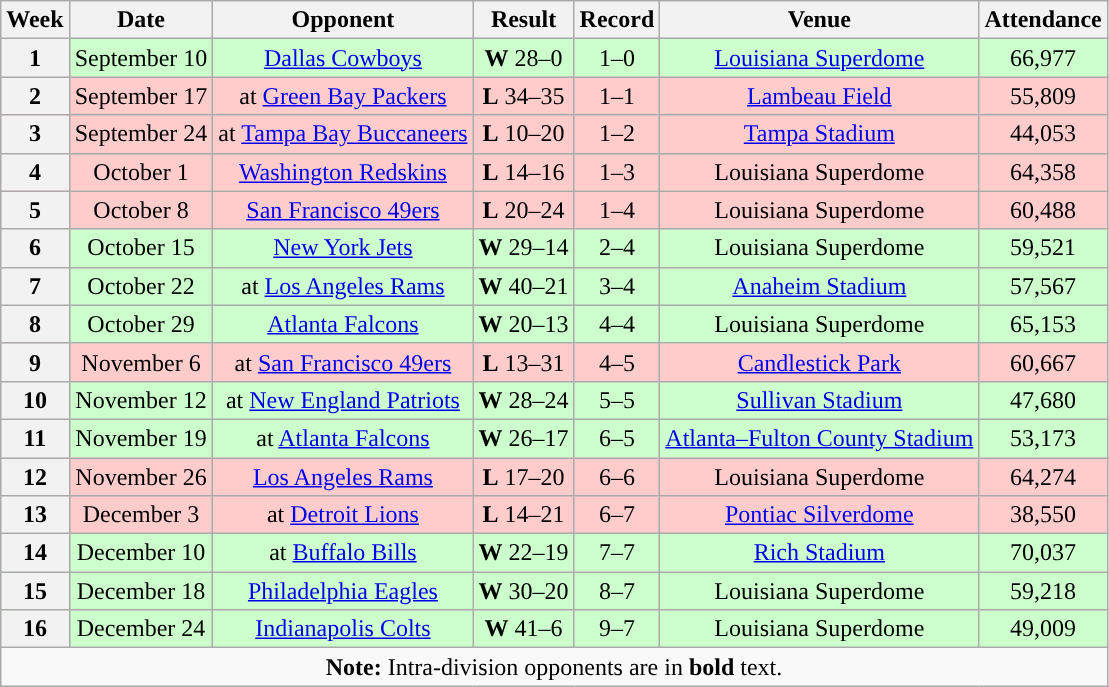<table class="wikitable"  style="text-align: center;">
<tr>
<th>Week</th>
<th>Date</th>
<th>Opponent</th>
<th>Result</th>
<th>Record</th>
<th>Venue</th>
<th>Attendance</th>
</tr>
<tr style="background:#cfc">
<th>1</th>
<td>September 10</td>
<td><a href='#'>Dallas Cowboys</a></td>
<td><strong>W</strong> 28–0</td>
<td>1–0</td>
<td><a href='#'>Louisiana Superdome</a></td>
<td>66,977</td>
</tr>
<tr style="background:#fcc">
<th>2</th>
<td>September 17</td>
<td>at <a href='#'>Green Bay Packers</a></td>
<td><strong>L</strong> 34–35</td>
<td>1–1</td>
<td><a href='#'>Lambeau Field</a></td>
<td>55,809</td>
</tr>
<tr style="background:#fcc">
<th>3</th>
<td>September 24</td>
<td>at <a href='#'>Tampa Bay Buccaneers</a></td>
<td><strong>L</strong> 10–20</td>
<td>1–2</td>
<td><a href='#'>Tampa Stadium</a></td>
<td>44,053</td>
</tr>
<tr style="background:#fcc">
<th>4</th>
<td>October 1</td>
<td><a href='#'>Washington Redskins</a></td>
<td><strong>L</strong> 14–16</td>
<td>1–3</td>
<td>Louisiana Superdome</td>
<td>64,358</td>
</tr>
<tr style="background:#fcc">
<th>5</th>
<td>October 8</td>
<td><a href='#'>San Francisco 49ers</a></td>
<td><strong>L</strong> 20–24</td>
<td>1–4</td>
<td>Louisiana Superdome</td>
<td>60,488</td>
</tr>
<tr style="background:#cfc">
<th>6</th>
<td>October 15</td>
<td><a href='#'>New York Jets</a></td>
<td><strong>W</strong> 29–14</td>
<td>2–4</td>
<td>Louisiana Superdome</td>
<td>59,521</td>
</tr>
<tr style="background:#cfc">
<th>7</th>
<td>October 22</td>
<td>at <a href='#'>Los Angeles Rams</a></td>
<td><strong>W</strong> 40–21</td>
<td>3–4</td>
<td><a href='#'>Anaheim Stadium</a></td>
<td>57,567</td>
</tr>
<tr style="background:#cfc">
<th>8</th>
<td>October 29</td>
<td><a href='#'>Atlanta Falcons</a></td>
<td><strong>W</strong> 20–13</td>
<td>4–4</td>
<td>Louisiana Superdome</td>
<td>65,153</td>
</tr>
<tr style="background:#fcc">
<th>9</th>
<td>November 6</td>
<td>at <a href='#'>San Francisco 49ers</a></td>
<td><strong>L</strong> 13–31</td>
<td>4–5</td>
<td><a href='#'>Candlestick Park</a></td>
<td>60,667</td>
</tr>
<tr style="background:#cfc">
<th>10</th>
<td>November 12</td>
<td>at <a href='#'>New England Patriots</a></td>
<td><strong>W</strong> 28–24</td>
<td>5–5</td>
<td><a href='#'>Sullivan Stadium</a></td>
<td>47,680</td>
</tr>
<tr style="background:#cfc">
<th>11</th>
<td>November 19</td>
<td>at <a href='#'>Atlanta Falcons</a></td>
<td><strong>W</strong> 26–17</td>
<td>6–5</td>
<td><a href='#'>Atlanta–Fulton County Stadium</a></td>
<td>53,173</td>
</tr>
<tr style="background:#fcc">
<th>12</th>
<td>November 26</td>
<td><a href='#'>Los Angeles Rams</a></td>
<td><strong>L</strong> 17–20 </td>
<td>6–6</td>
<td>Louisiana Superdome</td>
<td>64,274</td>
</tr>
<tr style="background:#fcc">
<th>13</th>
<td>December 3</td>
<td>at <a href='#'>Detroit Lions</a></td>
<td><strong>L</strong> 14–21</td>
<td>6–7</td>
<td><a href='#'>Pontiac Silverdome</a></td>
<td>38,550</td>
</tr>
<tr style="background:#cfc">
<th>14</th>
<td>December 10</td>
<td>at <a href='#'>Buffalo Bills</a></td>
<td><strong>W</strong> 22–19</td>
<td>7–7</td>
<td><a href='#'>Rich Stadium</a></td>
<td>70,037</td>
</tr>
<tr style="background:#cfc">
<th>15</th>
<td>December 18</td>
<td><a href='#'>Philadelphia Eagles</a></td>
<td><strong>W</strong> 30–20</td>
<td>8–7</td>
<td>Louisiana Superdome</td>
<td>59,218</td>
</tr>
<tr style="background:#cfc">
<th>16</th>
<td>December 24</td>
<td><a href='#'>Indianapolis Colts</a></td>
<td><strong>W</strong> 41–6</td>
<td>9–7</td>
<td>Louisiana Superdome</td>
<td>49,009</td>
</tr>
<tr>
<td colspan="7"><strong>Note:</strong> Intra-division opponents are in <strong>bold</strong> text.</td>
</tr>
</table>
